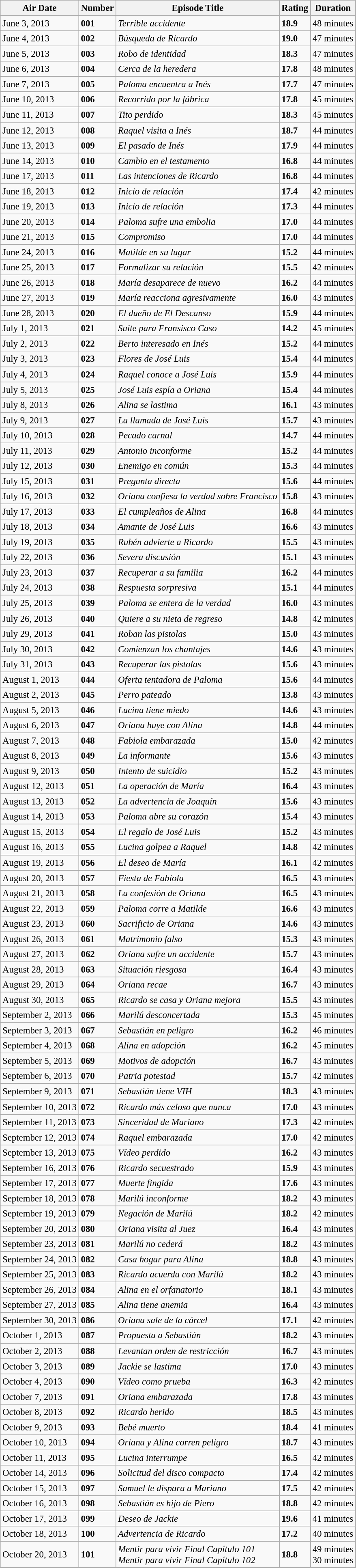<table class="wikitable" style="font-size:95%;">
<tr>
<th>Air Date</th>
<th>Number</th>
<th>Episode Title</th>
<th>Rating</th>
<th>Duration</th>
</tr>
<tr>
<td>June 3, 2013</td>
<td><strong>001</strong></td>
<td><em>Terrible accidente</em></td>
<td><strong>18.9</strong></td>
<td>48 minutes</td>
</tr>
<tr>
<td>June 4, 2013</td>
<td><strong>002</strong></td>
<td><em>Búsqueda de Ricardo</em></td>
<td><strong>19.0</strong></td>
<td>47 minutes</td>
</tr>
<tr>
<td>June 5, 2013</td>
<td><strong>003</strong></td>
<td><em>Robo de identidad</em></td>
<td><strong>18.3</strong></td>
<td>47 minutes</td>
</tr>
<tr>
<td>June 6, 2013</td>
<td><strong>004</strong></td>
<td><em>Cerca de la heredera</em></td>
<td><strong>17.8</strong></td>
<td>48 minutes</td>
</tr>
<tr>
<td>June 7, 2013</td>
<td><strong>005</strong></td>
<td><em>Paloma encuentra a Inés</em></td>
<td><strong>17.7</strong></td>
<td>47 minutes</td>
</tr>
<tr>
<td>June 10, 2013</td>
<td><strong>006</strong></td>
<td><em>Recorrido por la fábrica</em></td>
<td><strong>17.8</strong></td>
<td>45 minutes</td>
</tr>
<tr>
<td>June 11, 2013</td>
<td><strong>007</strong></td>
<td><em>Tito perdido</em></td>
<td><strong>18.3</strong></td>
<td>45 minutes</td>
</tr>
<tr>
<td>June 12, 2013</td>
<td><strong>008</strong></td>
<td><em>Raquel visita a Inés</em></td>
<td><strong>18.7</strong></td>
<td>44 minutes</td>
</tr>
<tr>
<td>June 13, 2013</td>
<td><strong>009</strong></td>
<td><em>El pasado de Inés</em></td>
<td><strong>17.9</strong></td>
<td>44 minutes</td>
</tr>
<tr>
<td>June 14, 2013</td>
<td><strong>010</strong></td>
<td><em>Cambio en el testamento</em></td>
<td><strong>16.8</strong></td>
<td>44 minutes</td>
</tr>
<tr>
<td>June 17, 2013</td>
<td><strong>011</strong></td>
<td><em>Las intenciones de Ricardo</em></td>
<td><strong>16.8</strong></td>
<td>44 minutes</td>
</tr>
<tr>
<td>June 18, 2013</td>
<td><strong>012</strong></td>
<td><em>Inicio de relación</em></td>
<td><strong>17.4</strong></td>
<td>42 minutes</td>
</tr>
<tr>
<td>June 19, 2013</td>
<td><strong>013</strong></td>
<td><em>Inicio de relación</em></td>
<td><strong>17.3</strong></td>
<td>44 minutes</td>
</tr>
<tr>
<td>June 20, 2013</td>
<td><strong>014</strong></td>
<td><em>Paloma sufre una embolia</em></td>
<td><strong>17.0</strong></td>
<td>44 minutes</td>
</tr>
<tr>
<td>June 21, 2013</td>
<td><strong>015</strong></td>
<td><em>Compromiso</em></td>
<td><strong>17.0</strong></td>
<td>44 minutes</td>
</tr>
<tr>
<td>June 24, 2013</td>
<td><strong>016</strong></td>
<td><em>Matilde en su lugar</em></td>
<td><strong>15.2</strong></td>
<td>44 minutes</td>
</tr>
<tr>
<td>June 25, 2013</td>
<td><strong>017</strong></td>
<td><em>Formalizar su relación</em></td>
<td><strong>15.5</strong></td>
<td>42 minutes</td>
</tr>
<tr>
<td>June 26, 2013</td>
<td><strong>018</strong></td>
<td><em>María desaparece de nuevo</em></td>
<td><strong>16.2</strong></td>
<td>44 minutes</td>
</tr>
<tr>
<td>June 27, 2013</td>
<td><strong>019</strong></td>
<td><em>María reacciona agresivamente</em></td>
<td><strong>16.0</strong></td>
<td>43 minutes</td>
</tr>
<tr>
<td>June 28, 2013</td>
<td><strong>020</strong></td>
<td><em>El dueño de El Descanso</em></td>
<td><strong>15.9</strong></td>
<td>44 minutes</td>
</tr>
<tr>
<td>July 1, 2013</td>
<td><strong>021</strong></td>
<td><em>Suite para Fransisco Caso</em></td>
<td><strong>14.2</strong></td>
<td>45 minutes</td>
</tr>
<tr>
<td>July 2, 2013</td>
<td><strong>022</strong></td>
<td><em>Berto interesado en Inés</em></td>
<td><strong>15.2</strong></td>
<td>44 minutes</td>
</tr>
<tr>
<td>July 3, 2013</td>
<td><strong>023</strong></td>
<td><em>Flores de José Luis</em></td>
<td><strong>15.4</strong></td>
<td>44 minutes</td>
</tr>
<tr>
<td>July 4, 2013</td>
<td><strong>024</strong></td>
<td><em>Raquel conoce a José Luis</em></td>
<td><strong>15.9</strong></td>
<td>44 minutes</td>
</tr>
<tr>
<td>July 5, 2013</td>
<td><strong>025</strong></td>
<td><em>José Luis espía a Oriana</em></td>
<td><strong>15.4</strong></td>
<td>44 minutes</td>
</tr>
<tr>
<td>July 8, 2013</td>
<td><strong>026</strong></td>
<td><em>Alina se lastima</em></td>
<td><strong>16.1</strong></td>
<td>43 minutes</td>
</tr>
<tr>
<td>July 9, 2013</td>
<td><strong>027</strong></td>
<td><em>La llamada de José Luis</em></td>
<td><strong>15.7</strong></td>
<td>43 minutes</td>
</tr>
<tr>
<td>July 10, 2013</td>
<td><strong>028</strong></td>
<td><em>Pecado carnal</em></td>
<td><strong>14.7</strong></td>
<td>44 minutes</td>
</tr>
<tr>
<td>July 11, 2013</td>
<td><strong>029</strong></td>
<td><em>Antonio inconforme</em></td>
<td><strong>15.2</strong></td>
<td>44 minutes</td>
</tr>
<tr>
<td>July 12, 2013</td>
<td><strong>030</strong></td>
<td><em>Enemigo en común</em></td>
<td><strong>15.3</strong></td>
<td>44 minutes</td>
</tr>
<tr>
<td>July 15, 2013</td>
<td><strong>031</strong></td>
<td><em>Pregunta directa</em></td>
<td><strong>15.6</strong></td>
<td>44 minutes</td>
</tr>
<tr>
<td>July 16, 2013</td>
<td><strong>032</strong></td>
<td><em>Oriana confiesa la verdad sobre Francisco</em></td>
<td><strong>15.8</strong></td>
<td>43 minutes</td>
</tr>
<tr>
<td>July 17, 2013</td>
<td><strong>033</strong></td>
<td><em>El cumpleaños de Alina</em></td>
<td><strong>16.8</strong></td>
<td>44 minutes</td>
</tr>
<tr>
<td>July 18, 2013</td>
<td><strong>034</strong></td>
<td><em>Amante de José Luis</em></td>
<td><strong>16.6</strong></td>
<td>43 minutes</td>
</tr>
<tr>
<td>July 19, 2013</td>
<td><strong>035</strong></td>
<td><em>Rubén advierte a Ricardo</em></td>
<td><strong>15.5</strong></td>
<td>43 minutes</td>
</tr>
<tr>
<td>July 22, 2013</td>
<td><strong>036</strong></td>
<td><em>Severa discusión</em></td>
<td><strong>15.1</strong></td>
<td>43 minutes</td>
</tr>
<tr>
<td>July 23, 2013</td>
<td><strong>037</strong></td>
<td><em>Recuperar a su familia</em></td>
<td><strong>16.2</strong></td>
<td>44 minutes</td>
</tr>
<tr>
<td>July 24, 2013</td>
<td><strong>038</strong></td>
<td><em>Respuesta sorpresiva</em></td>
<td><strong>15.1</strong></td>
<td>44 minutes</td>
</tr>
<tr>
<td>July 25, 2013</td>
<td><strong>039</strong></td>
<td><em>Paloma se entera de la verdad</em></td>
<td><strong>16.0</strong></td>
<td>43 minutes</td>
</tr>
<tr>
<td>July 26, 2013</td>
<td><strong>040</strong></td>
<td><em>Quiere a su nieta de regreso</em></td>
<td><strong>14.8</strong></td>
<td>42 minutes</td>
</tr>
<tr>
<td>July 29, 2013</td>
<td><strong>041</strong></td>
<td><em>Roban las pistolas</em></td>
<td><strong>15.0</strong></td>
<td>43 minutes</td>
</tr>
<tr U>
<td>July 30, 2013</td>
<td><strong>042</strong></td>
<td><em>Comienzan los chantajes</em></td>
<td><strong>14.6</strong></td>
<td>43 minutes</td>
</tr>
<tr>
<td>July 31, 2013</td>
<td><strong>043</strong></td>
<td><em>Recuperar las pistolas</em></td>
<td><strong>15.6</strong></td>
<td>43 minutes</td>
</tr>
<tr>
<td>August 1, 2013</td>
<td><strong>044</strong></td>
<td><em>Oferta tentadora de Paloma</em></td>
<td><strong>15.6</strong></td>
<td>44 minutes</td>
</tr>
<tr>
<td>August 2, 2013</td>
<td><strong>045</strong></td>
<td><em>Perro pateado</em></td>
<td><strong>13.8</strong></td>
<td>43 minutes</td>
</tr>
<tr>
<td>August 5, 2013</td>
<td><strong>046</strong></td>
<td><em>Lucina tiene miedo</em></td>
<td><strong>14.6</strong></td>
<td>43 minutes</td>
</tr>
<tr>
<td>August 6, 2013</td>
<td><strong>047</strong></td>
<td><em>Oriana huye con Alina</em></td>
<td><strong>14.8</strong></td>
<td>44 minutes</td>
</tr>
<tr>
<td>August 7, 2013</td>
<td><strong>048</strong></td>
<td><em>Fabiola embarazada</em></td>
<td><strong>15.0</strong></td>
<td>42 minutes</td>
</tr>
<tr>
<td>August 8, 2013</td>
<td><strong>049</strong></td>
<td><em>La informante</em></td>
<td><strong>15.6</strong></td>
<td>43 minutes</td>
</tr>
<tr>
<td>August 9, 2013</td>
<td><strong>050</strong></td>
<td><em>Intento de suicidio</em></td>
<td><strong>15.2</strong></td>
<td>43 minutes</td>
</tr>
<tr>
<td>August 12, 2013</td>
<td><strong>051</strong></td>
<td><em>La operación de María</em></td>
<td><strong>16.4</strong></td>
<td>43 minutes</td>
</tr>
<tr>
<td>August 13, 2013</td>
<td><strong>052</strong></td>
<td><em>La advertencia de Joaquín</em></td>
<td><strong>15.6</strong></td>
<td>43 minutes</td>
</tr>
<tr>
<td>August 14, 2013</td>
<td><strong>053</strong></td>
<td><em>Paloma abre su corazón</em></td>
<td><strong>15.4</strong></td>
<td>43 minutes</td>
</tr>
<tr>
<td>August 15, 2013</td>
<td><strong>054</strong></td>
<td><em>El regalo de José Luis</em></td>
<td><strong>15.2</strong></td>
<td>43 minutes</td>
</tr>
<tr>
<td>August 16, 2013</td>
<td><strong>055</strong></td>
<td><em>Lucina golpea a Raquel</em></td>
<td><strong>14.8</strong></td>
<td>42 minutes</td>
</tr>
<tr>
<td>August 19, 2013</td>
<td><strong>056</strong></td>
<td><em>El deseo de María</em></td>
<td><strong>16.1</strong></td>
<td>42 minutes</td>
</tr>
<tr>
<td>August 20, 2013</td>
<td><strong>057</strong></td>
<td><em>Fiesta de Fabiola</em></td>
<td><strong>16.5</strong></td>
<td>43 minutes</td>
</tr>
<tr>
<td>August 21, 2013</td>
<td><strong>058</strong></td>
<td><em>La confesión de Oriana</em></td>
<td><strong>16.5</strong></td>
<td>43 minutes</td>
</tr>
<tr>
<td>August 22, 2013</td>
<td><strong>059</strong></td>
<td><em>Paloma corre a Matilde</em></td>
<td><strong>16.6</strong></td>
<td>43 minutes</td>
</tr>
<tr>
<td>August 23, 2013</td>
<td><strong>060</strong></td>
<td><em>Sacrificio de Oriana</em></td>
<td><strong>14.6</strong></td>
<td>43 minutes</td>
</tr>
<tr>
<td>August 26, 2013</td>
<td><strong>061</strong></td>
<td><em>Matrimonio falso</em></td>
<td><strong>15.3</strong></td>
<td>43 minutes</td>
</tr>
<tr>
<td>August 27, 2013</td>
<td><strong>062</strong></td>
<td><em>Oriana sufre un accidente</em></td>
<td><strong>15.7</strong></td>
<td>43 minutes</td>
</tr>
<tr>
<td>August 28, 2013</td>
<td><strong>063</strong></td>
<td><em>Situación riesgosa</em></td>
<td><strong>16.4</strong></td>
<td>43 minutes</td>
</tr>
<tr>
<td>August 29, 2013</td>
<td><strong>064</strong></td>
<td><em>Oriana recae</em></td>
<td><strong>16.7</strong></td>
<td>43 minutes</td>
</tr>
<tr>
<td>August 30, 2013</td>
<td><strong>065</strong></td>
<td><em>Ricardo se casa y Oriana mejora</em></td>
<td><strong>15.5</strong></td>
<td>43 minutes</td>
</tr>
<tr>
<td>September 2, 2013</td>
<td><strong>066</strong></td>
<td><em>Marilú desconcertada</em></td>
<td><strong>15.3</strong></td>
<td>45 minutes</td>
</tr>
<tr>
<td>September 3, 2013</td>
<td><strong>067</strong></td>
<td><em>Sebastián en peligro</em></td>
<td><strong>16.2</strong></td>
<td>46 minutes</td>
</tr>
<tr>
<td>September 4, 2013</td>
<td><strong>068</strong></td>
<td><em>Alina en adopción</em></td>
<td><strong>16.2</strong></td>
<td>45 minutes</td>
</tr>
<tr>
<td>September 5, 2013</td>
<td><strong>069</strong></td>
<td><em>Motivos de adopción</em></td>
<td><strong>16.7</strong></td>
<td>43 minutes</td>
</tr>
<tr>
<td>September 6, 2013</td>
<td><strong>070</strong></td>
<td><em>Patria potestad</em></td>
<td><strong>15.7</strong></td>
<td>42 minutes</td>
</tr>
<tr>
<td>September 9, 2013</td>
<td><strong>071</strong></td>
<td><em>Sebastián tiene VIH</em></td>
<td><strong>18.3</strong></td>
<td>43 minutes</td>
</tr>
<tr>
<td>September 10, 2013</td>
<td><strong>072</strong></td>
<td><em>Ricardo más celoso que nunca</em></td>
<td><strong>17.0</strong></td>
<td>43 minutes</td>
</tr>
<tr>
<td>September 11, 2013</td>
<td><strong>073</strong></td>
<td><em>Sinceridad de Mariano</em></td>
<td><strong>17.3</strong></td>
<td>42 minutes</td>
</tr>
<tr>
<td>September 12, 2013</td>
<td><strong>074</strong></td>
<td><em>Raquel embarazada</em></td>
<td><strong>17.0</strong></td>
<td>42 minutes</td>
</tr>
<tr>
<td>September 13, 2013</td>
<td><strong>075</strong></td>
<td><em>Vídeo perdido</em></td>
<td><strong>16.2</strong></td>
<td>43 minutes</td>
</tr>
<tr>
<td>September 16, 2013</td>
<td><strong>076</strong></td>
<td><em>Ricardo secuestrado</em></td>
<td><strong>15.9</strong></td>
<td>43 minutes</td>
</tr>
<tr>
<td>September 17, 2013</td>
<td><strong>077</strong></td>
<td><em>Muerte fingida</em></td>
<td><strong>17.6</strong></td>
<td>43 minutes</td>
</tr>
<tr>
<td>September 18, 2013</td>
<td><strong>078</strong></td>
<td><em>Marilú inconforme</em></td>
<td><strong>18.2</strong></td>
<td>43 minutes</td>
</tr>
<tr>
<td>September 19, 2013</td>
<td><strong>079</strong></td>
<td><em>Negación de Marilú</em></td>
<td><strong>18.2</strong></td>
<td>42 minutes</td>
</tr>
<tr>
<td>September 20, 2013</td>
<td><strong>080</strong></td>
<td><em>Oriana visita al Juez</em></td>
<td><strong>16.4</strong></td>
<td>43 minutes</td>
</tr>
<tr>
<td>September 23, 2013</td>
<td><strong>081</strong></td>
<td><em>Marilú no cederá</em></td>
<td><strong>18.2</strong></td>
<td>43 minutes</td>
</tr>
<tr>
<td>September 24, 2013</td>
<td><strong>082</strong></td>
<td><em>Casa hogar para Alina</em></td>
<td><strong>18.8</strong></td>
<td>43 minutes</td>
</tr>
<tr>
<td>September 25, 2013</td>
<td><strong>083</strong></td>
<td><em>Ricardo acuerda con Marilú</em></td>
<td><strong>18.2</strong></td>
<td>43 minutes</td>
</tr>
<tr>
<td>September 26, 2013</td>
<td><strong>084</strong></td>
<td><em>Alina en el orfanatorio</em></td>
<td><strong>18.1</strong></td>
<td>43 minutes</td>
</tr>
<tr>
<td>September 27, 2013</td>
<td><strong>085</strong></td>
<td><em>Alina tiene anemia</em></td>
<td><strong>16.4</strong></td>
<td>43 minutes</td>
</tr>
<tr>
<td>September 30, 2013</td>
<td><strong>086</strong></td>
<td><em>Oriana sale de la cárcel</em></td>
<td><strong>17.1</strong></td>
<td>42 minutes</td>
</tr>
<tr>
<td>October 1, 2013</td>
<td><strong>087</strong></td>
<td><em>Propuesta a Sebastián</em></td>
<td><strong>18.2</strong></td>
<td>43 minutes</td>
</tr>
<tr>
<td>October 2, 2013</td>
<td><strong>088</strong></td>
<td><em>Levantan orden de restricción</em></td>
<td><strong>16.7</strong></td>
<td>43 minutes</td>
</tr>
<tr>
<td>October 3, 2013</td>
<td><strong>089</strong></td>
<td><em>Jackie se lastima</em></td>
<td><strong>17.0</strong></td>
<td>43 minutes</td>
</tr>
<tr>
<td>October 4, 2013</td>
<td><strong>090</strong></td>
<td><em>Vídeo como prueba</em></td>
<td><strong>16.3</strong></td>
<td>42 minutes</td>
</tr>
<tr>
<td>October 7, 2013</td>
<td><strong>091</strong></td>
<td><em>Oriana embarazada</em></td>
<td><strong>17.8</strong></td>
<td>43 minutes</td>
</tr>
<tr>
<td>October 8, 2013</td>
<td><strong>092</strong></td>
<td><em>Ricardo herido</em></td>
<td><strong>18.5</strong></td>
<td>43 minutes</td>
</tr>
<tr>
<td>October 9, 2013</td>
<td><strong>093</strong></td>
<td><em>Bebé muerto</em></td>
<td><strong>18.4</strong></td>
<td>41 minutes</td>
</tr>
<tr>
<td>October 10, 2013</td>
<td><strong>094</strong></td>
<td><em>Oriana y Alina corren peligro</em></td>
<td><strong>18.7</strong></td>
<td>43 minutes</td>
</tr>
<tr>
<td>October 11, 2013</td>
<td><strong>095</strong></td>
<td><em>Lucina interrumpe</em></td>
<td><strong>16.5</strong></td>
<td>42 minutes</td>
</tr>
<tr>
<td>October 14, 2013</td>
<td><strong>096</strong></td>
<td><em>Solicitud del disco compacto</em></td>
<td><strong>17.4</strong></td>
<td>42 minutes</td>
</tr>
<tr>
<td>October 15, 2013</td>
<td><strong>097</strong></td>
<td><em>Samuel le dispara a Mariano</em></td>
<td><strong>17.5</strong></td>
<td>42 minutes</td>
</tr>
<tr>
<td>October 16, 2013</td>
<td><strong>098</strong></td>
<td><em>Sebastián es hijo de Piero</em></td>
<td><strong>18.8</strong></td>
<td>42 minutes</td>
</tr>
<tr>
<td>October 17, 2013</td>
<td><strong>099</strong></td>
<td><em>Deseo de Jackie</em></td>
<td><strong>19.6</strong></td>
<td>41 minutes</td>
</tr>
<tr>
<td>October 18, 2013</td>
<td><strong>100</strong></td>
<td><em>Advertencia de Ricardo</em></td>
<td><strong>17.2</strong></td>
<td>40 minutes</td>
</tr>
<tr>
<td>October 20, 2013</td>
<td><strong>101</strong></td>
<td><em>Mentir para vivir Final Capítulo 101<br>Mentir para vivir Final Capítulo 102</em></td>
<td><strong>18.8</strong></td>
<td>49 minutes<br>30 minutes</td>
</tr>
<tr>
</tr>
</table>
